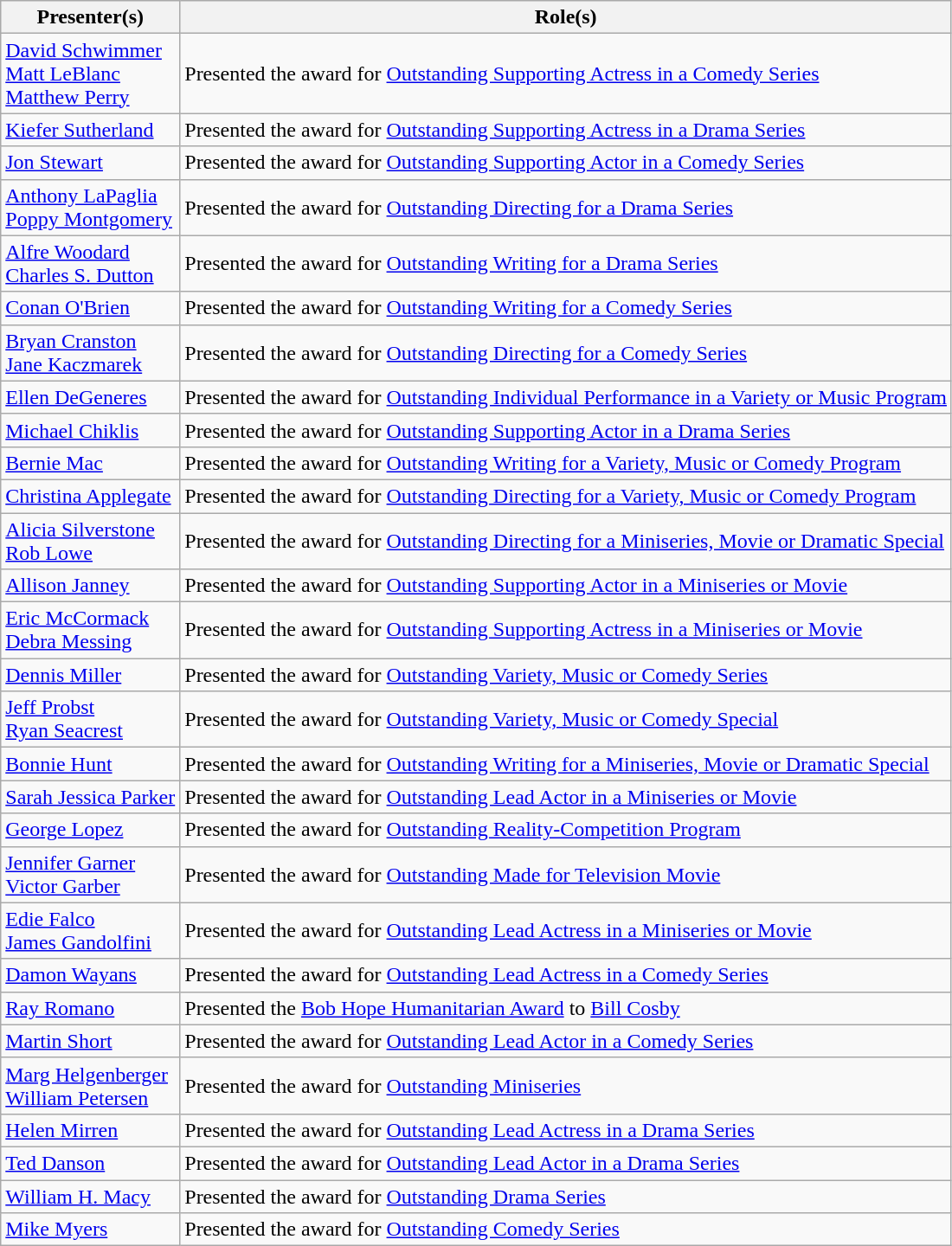<table class="wikitable">
<tr>
<th>Presenter(s)</th>
<th>Role(s)</th>
</tr>
<tr>
<td><a href='#'>David Schwimmer</a><br><a href='#'>Matt LeBlanc</a><br><a href='#'>Matthew Perry</a></td>
<td>Presented the award for <a href='#'>Outstanding Supporting Actress in a Comedy Series</a></td>
</tr>
<tr>
<td><a href='#'>Kiefer Sutherland</a></td>
<td>Presented the award for <a href='#'>Outstanding Supporting Actress in a Drama Series</a></td>
</tr>
<tr>
<td><a href='#'>Jon Stewart</a></td>
<td>Presented the award for <a href='#'>Outstanding Supporting Actor in a Comedy Series</a></td>
</tr>
<tr>
<td><a href='#'>Anthony LaPaglia</a><br><a href='#'>Poppy Montgomery</a></td>
<td>Presented the award for <a href='#'>Outstanding Directing for a Drama Series</a></td>
</tr>
<tr>
<td><a href='#'>Alfre Woodard</a><br><a href='#'>Charles S. Dutton</a></td>
<td>Presented the award for <a href='#'>Outstanding Writing for a Drama Series</a></td>
</tr>
<tr>
<td><a href='#'>Conan O'Brien</a></td>
<td>Presented the award for <a href='#'>Outstanding Writing for a Comedy Series</a></td>
</tr>
<tr>
<td><a href='#'>Bryan Cranston</a><br><a href='#'>Jane Kaczmarek</a></td>
<td>Presented the award for <a href='#'>Outstanding Directing for a Comedy Series</a></td>
</tr>
<tr>
<td><a href='#'>Ellen DeGeneres</a></td>
<td>Presented the award for <a href='#'>Outstanding Individual Performance in a Variety or Music Program</a></td>
</tr>
<tr>
<td><a href='#'>Michael Chiklis</a></td>
<td>Presented the award for <a href='#'>Outstanding Supporting Actor in a Drama Series</a></td>
</tr>
<tr>
<td><a href='#'>Bernie Mac</a></td>
<td>Presented the award for <a href='#'>Outstanding Writing for a Variety, Music or Comedy Program</a></td>
</tr>
<tr>
<td><a href='#'>Christina Applegate</a></td>
<td>Presented the award for <a href='#'>Outstanding Directing for a Variety, Music or Comedy Program</a></td>
</tr>
<tr>
<td><a href='#'>Alicia Silverstone</a><br><a href='#'>Rob Lowe</a></td>
<td>Presented the award for <a href='#'>Outstanding Directing for a Miniseries, Movie or Dramatic Special</a></td>
</tr>
<tr>
<td><a href='#'>Allison Janney</a></td>
<td>Presented the award for <a href='#'>Outstanding Supporting Actor in a Miniseries or Movie</a></td>
</tr>
<tr>
<td><a href='#'>Eric McCormack</a><br><a href='#'>Debra Messing</a></td>
<td>Presented the award for <a href='#'>Outstanding Supporting Actress in a Miniseries or Movie</a></td>
</tr>
<tr>
<td><a href='#'>Dennis Miller</a></td>
<td>Presented the award for <a href='#'>Outstanding Variety, Music or Comedy Series</a></td>
</tr>
<tr>
<td><a href='#'>Jeff Probst</a><br><a href='#'>Ryan Seacrest</a></td>
<td>Presented the award for <a href='#'>Outstanding Variety, Music or Comedy Special</a></td>
</tr>
<tr>
<td><a href='#'>Bonnie Hunt</a></td>
<td>Presented the award for <a href='#'>Outstanding Writing for a Miniseries, Movie or Dramatic Special</a></td>
</tr>
<tr>
<td><a href='#'>Sarah Jessica Parker</a></td>
<td>Presented the award for <a href='#'>Outstanding Lead Actor in a Miniseries or Movie</a></td>
</tr>
<tr>
<td><a href='#'>George Lopez</a></td>
<td>Presented the award for <a href='#'>Outstanding Reality-Competition Program</a></td>
</tr>
<tr>
<td><a href='#'>Jennifer Garner</a><br><a href='#'>Victor Garber</a></td>
<td>Presented the award for <a href='#'>Outstanding Made for Television Movie</a></td>
</tr>
<tr>
<td><a href='#'>Edie Falco</a><br><a href='#'>James Gandolfini</a></td>
<td>Presented the award for <a href='#'>Outstanding Lead Actress in a Miniseries or Movie</a></td>
</tr>
<tr>
<td><a href='#'>Damon Wayans</a></td>
<td>Presented the award for <a href='#'>Outstanding Lead Actress in a Comedy Series</a></td>
</tr>
<tr>
<td><a href='#'>Ray Romano</a></td>
<td>Presented the <a href='#'>Bob Hope Humanitarian Award</a> to <a href='#'>Bill Cosby</a></td>
</tr>
<tr>
<td><a href='#'>Martin Short</a></td>
<td>Presented the award for <a href='#'>Outstanding Lead Actor in a Comedy Series</a></td>
</tr>
<tr>
<td><a href='#'>Marg Helgenberger</a><br><a href='#'>William Petersen</a></td>
<td>Presented the award for <a href='#'>Outstanding Miniseries</a></td>
</tr>
<tr>
<td><a href='#'>Helen Mirren</a></td>
<td>Presented the award for <a href='#'>Outstanding Lead Actress in a Drama Series</a></td>
</tr>
<tr>
<td><a href='#'>Ted Danson</a></td>
<td>Presented the award for <a href='#'>Outstanding Lead Actor in a Drama Series</a></td>
</tr>
<tr>
<td><a href='#'>William H. Macy</a></td>
<td>Presented the award for <a href='#'>Outstanding Drama Series</a></td>
</tr>
<tr>
<td><a href='#'>Mike Myers</a></td>
<td>Presented the award for <a href='#'>Outstanding Comedy Series</a></td>
</tr>
</table>
